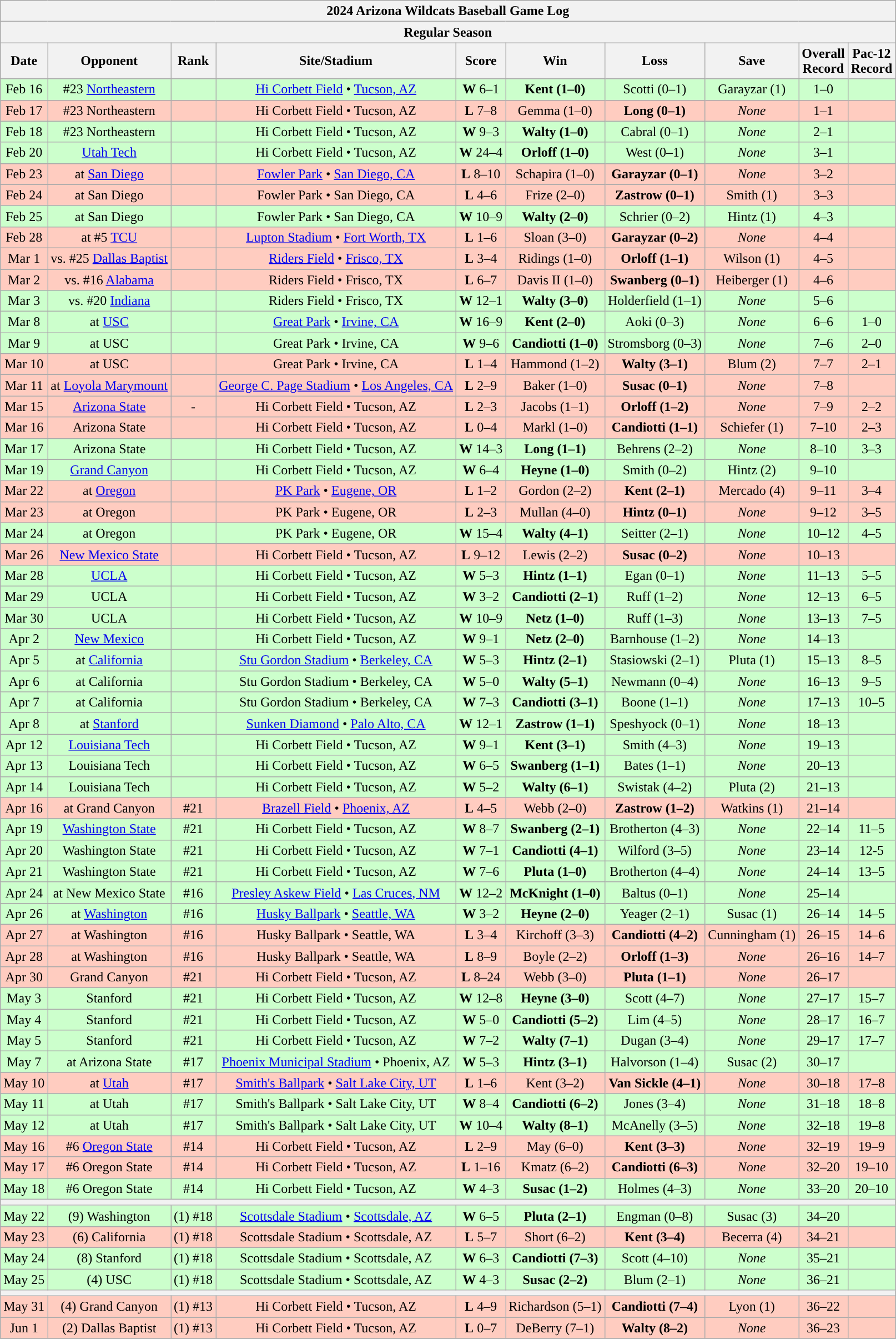<table class="wikitable">
<tr>
<th colspan="10">2024 Arizona Wildcats Baseball Game Log</th>
</tr>
<tr>
<th colspan="10">Regular Season</th>
</tr>
<tr>
<th>Date</th>
<th>Opponent</th>
<th>Rank</th>
<th>Site/Stadium</th>
<th>Score</th>
<th>Win</th>
<th>Loss</th>
<th>Save</th>
<th>Overall<br>Record</th>
<th>Pac-12<br>Record</th>
</tr>
<tr bgcolor="ccffcc" align="center">
<td>Feb 16</td>
<td>#23 <a href='#'>Northeastern</a></td>
<td></td>
<td><a href='#'>Hi Corbett Field</a> • <a href='#'>Tucson, AZ</a></td>
<td><strong>W</strong> 6–1</td>
<td><strong>Kent (1–0)</strong></td>
<td>Scotti (0–1)</td>
<td>Garayzar (1)</td>
<td>1–0</td>
<td></td>
</tr>
<tr bgcolor="ffccc" align="center">
<td>Feb 17</td>
<td>#23 Northeastern</td>
<td></td>
<td>Hi Corbett Field • Tucson, AZ</td>
<td><strong>L</strong> 7–8</td>
<td>Gemma (1–0)</td>
<td><strong>Long (0–1)</strong></td>
<td><em>None</em></td>
<td>1–1</td>
<td></td>
</tr>
<tr bgcolor="ccffcc" align="center">
<td>Feb 18</td>
<td>#23 Northeastern</td>
<td></td>
<td>Hi Corbett Field • Tucson, AZ</td>
<td><strong>W</strong> 9–3</td>
<td><strong>Walty (1–0)</strong></td>
<td>Cabral (0–1)</td>
<td><em>None</em></td>
<td>2–1</td>
<td></td>
</tr>
<tr bgcolor="ccffcc" align="center">
<td>Feb 20</td>
<td><a href='#'>Utah Tech</a></td>
<td></td>
<td>Hi Corbett Field • Tucson, AZ</td>
<td><strong>W</strong> 24–4</td>
<td><strong>Orloff (1–0)</strong></td>
<td>West (0–1)</td>
<td><em>None</em></td>
<td>3–1</td>
<td></td>
</tr>
<tr bgcolor="ffccc" align="center">
<td>Feb 23</td>
<td>at <a href='#'>San Diego</a></td>
<td></td>
<td><a href='#'>Fowler Park</a> • <a href='#'>San Diego, CA</a></td>
<td><strong>L</strong> 8–10</td>
<td>Schapira (1–0)</td>
<td><strong>Garayzar (0–1)</strong></td>
<td><em>None</em></td>
<td>3–2</td>
<td></td>
</tr>
<tr bgcolor="ffccc" align="center">
<td>Feb 24</td>
<td>at San Diego</td>
<td></td>
<td>Fowler Park • San Diego, CA</td>
<td><strong>L</strong> 4–6</td>
<td>Frize (2–0)</td>
<td><strong>Zastrow (0–1)</strong></td>
<td>Smith (1)</td>
<td>3–3</td>
<td></td>
</tr>
<tr bgcolor="ccffcc" align="center">
<td>Feb 25</td>
<td>at San Diego</td>
<td></td>
<td>Fowler Park • San Diego, CA</td>
<td><strong>W</strong> 10–9</td>
<td><strong>Walty (2–0)</strong></td>
<td>Schrier (0–2)</td>
<td>Hintz (1)</td>
<td>4–3</td>
<td></td>
</tr>
<tr bgcolor="ffccc" align="center">
<td>Feb 28</td>
<td>at #5 <a href='#'>TCU</a></td>
<td></td>
<td><a href='#'>Lupton Stadium</a> • <a href='#'>Fort Worth, TX</a></td>
<td><strong>L</strong> 1–6</td>
<td>Sloan (3–0)</td>
<td><strong>Garayzar (0–2)</strong></td>
<td><em>None</em></td>
<td>4–4</td>
<td></td>
</tr>
<tr bgcolor="ffccc" align="center">
<td>Mar 1</td>
<td>vs. #25 <a href='#'>Dallas Baptist</a></td>
<td></td>
<td><a href='#'>Riders Field</a> • <a href='#'>Frisco, TX</a></td>
<td><strong>L</strong> 3–4</td>
<td>Ridings (1–0)</td>
<td><strong>Orloff (1–1)</strong></td>
<td>Wilson (1)</td>
<td>4–5</td>
<td></td>
</tr>
<tr bgcolor="ffccc" align="center">
<td>Mar 2</td>
<td>vs. #16 <a href='#'>Alabama</a></td>
<td></td>
<td>Riders Field • Frisco, TX</td>
<td><strong>L</strong> 6–7</td>
<td>Davis II (1–0)</td>
<td><strong>Swanberg (0–1)</strong></td>
<td>Heiberger (1)</td>
<td>4–6</td>
<td></td>
</tr>
<tr bgcolor="ccffcc" align="center">
<td>Mar 3</td>
<td>vs. #20 <a href='#'>Indiana</a></td>
<td></td>
<td>Riders Field • Frisco, TX</td>
<td><strong>W</strong> 12–1</td>
<td><strong>Walty (3–0)</strong></td>
<td>Holderfield (1–1)</td>
<td><em>None</em></td>
<td>5–6</td>
<td></td>
</tr>
<tr bgcolor="ccffcc" align="center">
<td>Mar 8</td>
<td>at <a href='#'>USC</a></td>
<td></td>
<td><a href='#'>Great Park</a> • <a href='#'>Irvine, CA</a></td>
<td><strong>W</strong> 16–9</td>
<td><strong>Kent (2–0)</strong></td>
<td>Aoki (0–3)</td>
<td><em>None</em></td>
<td>6–6</td>
<td>1–0</td>
</tr>
<tr bgcolor="ccffcc" align="center">
<td>Mar 9</td>
<td>at USC</td>
<td></td>
<td>Great Park • Irvine, CA</td>
<td><strong>W</strong> 9–6</td>
<td><strong>Candiotti (1–0)</strong></td>
<td>Stromsborg (0–3)</td>
<td><em>None</em></td>
<td>7–6</td>
<td>2–0</td>
</tr>
<tr bgcolor="ffccc" align="center">
<td>Mar 10</td>
<td>at USC</td>
<td></td>
<td>Great Park • Irvine, CA</td>
<td><strong>L</strong> 1–4</td>
<td>Hammond (1–2)</td>
<td><strong>Walty (3–1)</strong></td>
<td>Blum (2)</td>
<td>7–7</td>
<td>2–1</td>
</tr>
<tr bgcolor="ffccc" align="center">
<td>Mar 11</td>
<td>at <a href='#'>Loyola Marymount</a></td>
<td></td>
<td><a href='#'>George C. Page Stadium</a> • <a href='#'>Los Angeles, CA</a></td>
<td><strong>L</strong> 2–9</td>
<td>Baker (1–0)</td>
<td><strong>Susac (0–1)</strong></td>
<td><em>None</em></td>
<td>7–8</td>
<td></td>
</tr>
<tr bgcolor="ffccc" align="center">
<td>Mar 15</td>
<td><a href='#'>Arizona State</a></td>
<td>-</td>
<td>Hi Corbett Field • Tucson, AZ</td>
<td><strong>L</strong> 2–3</td>
<td>Jacobs (1–1)</td>
<td><strong>Orloff (1–2)</strong></td>
<td><em>None</em></td>
<td>7–9</td>
<td>2–2</td>
</tr>
<tr bgcolor="ffccc" align="center">
<td>Mar 16</td>
<td>Arizona State</td>
<td></td>
<td>Hi Corbett Field • Tucson, AZ</td>
<td><strong>L</strong> 0–4</td>
<td>Markl (1–0)</td>
<td><strong>Candiotti (1–1)</strong></td>
<td>Schiefer (1)</td>
<td>7–10</td>
<td>2–3</td>
</tr>
<tr bgcolor="ccffcc" align="center">
<td>Mar 17</td>
<td>Arizona State</td>
<td></td>
<td>Hi Corbett Field • Tucson, AZ</td>
<td><strong>W</strong> 14–3</td>
<td><strong>Long (1–1)</strong></td>
<td>Behrens (2–2)</td>
<td><em>None</em></td>
<td>8–10</td>
<td>3–3</td>
</tr>
<tr bgcolor="ccffcc" align="center">
<td>Mar 19</td>
<td><a href='#'>Grand Canyon</a></td>
<td></td>
<td>Hi Corbett Field • Tucson, AZ</td>
<td><strong>W</strong> 6–4</td>
<td><strong>Heyne (1–0)</strong></td>
<td>Smith (0–2)</td>
<td>Hintz (2)</td>
<td>9–10</td>
<td></td>
</tr>
<tr bgcolor="ffccc" align="center">
<td>Mar 22</td>
<td>at <a href='#'>Oregon</a></td>
<td></td>
<td><a href='#'>PK Park</a> • <a href='#'>Eugene, OR</a></td>
<td><strong>L</strong> 1–2</td>
<td>Gordon (2–2)</td>
<td><strong>Kent (2–1)</strong></td>
<td>Mercado (4)</td>
<td>9–11</td>
<td>3–4</td>
</tr>
<tr bgcolor="ffccc" align="center">
<td>Mar 23</td>
<td>at Oregon</td>
<td></td>
<td>PK Park • Eugene, OR</td>
<td><strong>L</strong> 2–3</td>
<td>Mullan (4–0)</td>
<td><strong>Hintz (0–1)</strong></td>
<td><em>None</em></td>
<td>9–12</td>
<td>3–5</td>
</tr>
<tr bgcolor="ccffcc" align="center">
<td>Mar 24</td>
<td>at Oregon</td>
<td></td>
<td>PK Park • Eugene, OR</td>
<td><strong>W</strong> 15–4</td>
<td><strong>Walty (4–1)</strong></td>
<td>Seitter (2–1)</td>
<td><em>None</em></td>
<td>10–12</td>
<td>4–5</td>
</tr>
<tr bgcolor="ffccc" align="center">
<td>Mar 26</td>
<td><a href='#'>New Mexico State</a></td>
<td></td>
<td>Hi Corbett Field • Tucson, AZ</td>
<td><strong>L</strong> 9–12</td>
<td>Lewis (2–2)</td>
<td><strong>Susac (0–2)</strong></td>
<td><em>None</em></td>
<td>10–13</td>
<td></td>
</tr>
<tr bgcolor="ccffcc" align="center">
<td>Mar 28</td>
<td><a href='#'>UCLA</a></td>
<td></td>
<td>Hi Corbett Field • Tucson, AZ</td>
<td><strong>W</strong> 5–3</td>
<td><strong>Hintz (1–1)</strong></td>
<td>Egan (0–1)</td>
<td><em>None</em></td>
<td>11–13</td>
<td>5–5</td>
</tr>
<tr bgcolor="ccffcc" align="center">
<td>Mar 29</td>
<td>UCLA</td>
<td></td>
<td>Hi Corbett Field • Tucson, AZ</td>
<td><strong>W</strong> 3–2</td>
<td><strong>Candiotti (2–1)</strong></td>
<td>Ruff (1–2)</td>
<td><em>None</em></td>
<td>12–13</td>
<td>6–5</td>
</tr>
<tr bgcolor="ccffcc" align="center">
<td>Mar 30</td>
<td>UCLA</td>
<td></td>
<td>Hi Corbett Field • Tucson, AZ</td>
<td><strong>W</strong> 10–9</td>
<td><strong>Netz (1–0)</strong></td>
<td>Ruff (1–3)</td>
<td><em>None</em></td>
<td>13–13</td>
<td>7–5</td>
</tr>
<tr bgcolor="ccffcc" align="center">
<td>Apr 2</td>
<td><a href='#'>New Mexico</a></td>
<td></td>
<td>Hi Corbett Field • Tucson, AZ</td>
<td><strong>W</strong> 9–1</td>
<td><strong>Netz (2–0)</strong></td>
<td>Barnhouse (1–2)</td>
<td><em>None</em></td>
<td>14–13</td>
<td></td>
</tr>
<tr bgcolor="ccffcc" align="center">
<td>Apr 5</td>
<td>at <a href='#'>California</a></td>
<td></td>
<td><a href='#'>Stu Gordon Stadium</a> • <a href='#'>Berkeley, CA</a></td>
<td><strong>W</strong> 5–3</td>
<td><strong>Hintz (2–1)</strong></td>
<td>Stasiowski (2–1)</td>
<td>Pluta (1)</td>
<td>15–13</td>
<td>8–5</td>
</tr>
<tr bgcolor="ccffcc" align="center">
<td>Apr 6</td>
<td>at California</td>
<td></td>
<td>Stu Gordon Stadium • Berkeley, CA</td>
<td><strong>W</strong> 5–0</td>
<td><strong>Walty (5–1)</strong></td>
<td>Newmann (0–4)</td>
<td><em>None</em></td>
<td>16–13</td>
<td>9–5</td>
</tr>
<tr bgcolor="ccffcc" align="center">
<td>Apr 7</td>
<td>at California</td>
<td></td>
<td>Stu Gordon Stadium • Berkeley, CA</td>
<td><strong>W</strong> 7–3</td>
<td><strong>Candiotti (3–1)</strong></td>
<td>Boone (1–1)</td>
<td><em>None</em></td>
<td>17–13</td>
<td>10–5</td>
</tr>
<tr bgcolor="ccffcc" align="center">
<td>Apr 8</td>
<td>at <a href='#'>Stanford</a></td>
<td></td>
<td><a href='#'>Sunken Diamond</a> • <a href='#'>Palo Alto, CA</a></td>
<td><strong>W</strong> 12–1</td>
<td><strong>Zastrow (1–1)</strong></td>
<td>Speshyock (0–1)</td>
<td><em>None</em></td>
<td>18–13</td>
<td></td>
</tr>
<tr bgcolor="ccffcc" align="center">
<td>Apr 12</td>
<td><a href='#'>Louisiana Tech</a></td>
<td></td>
<td>Hi Corbett Field • Tucson, AZ</td>
<td><strong>W</strong> 9–1</td>
<td><strong>Kent (3–1)</strong></td>
<td>Smith (4–3)</td>
<td><em>None</em></td>
<td>19–13</td>
<td></td>
</tr>
<tr bgcolor="ccffcc" align="center">
<td>Apr 13</td>
<td>Louisiana Tech</td>
<td></td>
<td>Hi Corbett Field • Tucson, AZ</td>
<td><strong>W</strong> 6–5</td>
<td><strong>Swanberg (1–1)</strong></td>
<td>Bates (1–1)</td>
<td><em>None</em></td>
<td>20–13</td>
<td></td>
</tr>
<tr bgcolor="ccffcc" align="center">
<td>Apr 14</td>
<td>Louisiana Tech</td>
<td></td>
<td>Hi Corbett Field • Tucson, AZ</td>
<td><strong>W</strong> 5–2</td>
<td><strong>Walty (6–1)</strong></td>
<td>Swistak (4–2)</td>
<td>Pluta (2)</td>
<td>21–13</td>
<td></td>
</tr>
<tr bgcolor="ffccc" align="center">
<td>Apr 16</td>
<td>at Grand Canyon</td>
<td>#21</td>
<td><a href='#'>Brazell Field</a> • <a href='#'>Phoenix, AZ</a></td>
<td><strong>L</strong> 4–5</td>
<td>Webb (2–0)</td>
<td><strong>Zastrow (1–2)</strong></td>
<td>Watkins (1)</td>
<td>21–14</td>
<td></td>
</tr>
<tr bgcolor="ccffcc" align="center">
<td>Apr 19</td>
<td><a href='#'>Washington State</a></td>
<td>#21</td>
<td>Hi Corbett Field • Tucson, AZ</td>
<td><strong>W</strong> 8–7</td>
<td><strong>Swanberg (2–1)</strong></td>
<td>Brotherton (4–3)</td>
<td><em>None</em></td>
<td>22–14</td>
<td>11–5</td>
</tr>
<tr bgcolor="ccffcc" align="center">
<td>Apr 20</td>
<td>Washington State</td>
<td>#21</td>
<td>Hi Corbett Field • Tucson, AZ</td>
<td><strong>W</strong> 7–1</td>
<td><strong>Candiotti (4–1)</strong></td>
<td>Wilford (3–5)</td>
<td><em>None</em></td>
<td>23–14</td>
<td>12-5</td>
</tr>
<tr bgcolor="ccffcc" align="center">
<td>Apr 21</td>
<td>Washington State</td>
<td>#21</td>
<td>Hi Corbett Field • Tucson, AZ</td>
<td><strong>W</strong> 7–6</td>
<td><strong>Pluta (1–0)</strong></td>
<td>Brotherton (4–4)</td>
<td><em>None</em></td>
<td>24–14</td>
<td>13–5</td>
</tr>
<tr bgcolor="ccffcc" align="center">
<td>Apr 24</td>
<td>at New Mexico State</td>
<td>#16</td>
<td><a href='#'>Presley Askew Field</a> • <a href='#'>Las Cruces, NM</a></td>
<td><strong>W</strong> 12–2</td>
<td><strong>McKnight (1–0)</strong></td>
<td>Baltus (0–1)</td>
<td><em>None</em></td>
<td>25–14</td>
<td></td>
</tr>
<tr bgcolor="ccffcc" align="center">
<td>Apr 26</td>
<td>at <a href='#'>Washington</a></td>
<td>#16</td>
<td><a href='#'>Husky Ballpark</a> • <a href='#'>Seattle, WA</a></td>
<td><strong>W</strong> 3–2</td>
<td><strong>Heyne</strong> <strong>(2–0)</strong></td>
<td>Yeager (2–1)</td>
<td>Susac (1)</td>
<td>26–14</td>
<td>14–5</td>
</tr>
<tr bgcolor="ffccc" align="center">
<td>Apr 27</td>
<td>at Washington</td>
<td>#16</td>
<td>Husky Ballpark • Seattle, WA</td>
<td><strong>L</strong> 3–4</td>
<td>Kirchoff (3–3)</td>
<td><strong>Candiotti (4–2)</strong></td>
<td>Cunningham (1)</td>
<td>26–15</td>
<td>14–6</td>
</tr>
<tr bgcolor="ffccc" align="center">
<td>Apr 28</td>
<td>at Washington</td>
<td>#16</td>
<td>Husky Ballpark • Seattle, WA</td>
<td><strong>L</strong> 8–9</td>
<td>Boyle (2–2)</td>
<td><strong>Orloff (1–3)</strong></td>
<td><em>None</em></td>
<td>26–16</td>
<td>14–7</td>
</tr>
<tr bgcolor="ffccc" align="center">
<td>Apr 30</td>
<td>Grand Canyon</td>
<td>#21</td>
<td>Hi Corbett Field • Tucson, AZ</td>
<td><strong>L</strong> 8–24</td>
<td>Webb (3–0)</td>
<td><strong>Pluta (1–1)</strong></td>
<td><em>None</em></td>
<td>26–17</td>
<td></td>
</tr>
<tr bgcolor="ccffcc" align="center">
<td>May 3</td>
<td>Stanford</td>
<td>#21</td>
<td>Hi Corbett Field • Tucson, AZ</td>
<td><strong>W</strong> 12–8</td>
<td><strong>Heyne (3–0)</strong></td>
<td>Scott (4–7)</td>
<td><em>None</em></td>
<td>27–17</td>
<td>15–7</td>
</tr>
<tr bgcolor="ccffcc" align="center">
<td>May 4</td>
<td>Stanford</td>
<td>#21</td>
<td>Hi Corbett Field • Tucson, AZ</td>
<td><strong>W</strong> 5–0</td>
<td><strong>Candiotti (5–2)</strong></td>
<td>Lim (4–5)</td>
<td><em>None</em></td>
<td>28–17</td>
<td>16–7</td>
</tr>
<tr bgcolor="ccffcc" align="center">
<td>May 5</td>
<td>Stanford</td>
<td>#21</td>
<td>Hi Corbett Field • Tucson, AZ</td>
<td><strong>W</strong> 7–2</td>
<td><strong>Walty (7–1)</strong></td>
<td>Dugan (3–4)</td>
<td><em>None</em></td>
<td>29–17</td>
<td>17–7</td>
</tr>
<tr bgcolor="ccffcc" align="center">
<td>May 7</td>
<td>at Arizona State</td>
<td>#17</td>
<td><a href='#'>Phoenix Municipal Stadium</a> • Phoenix, AZ</td>
<td><strong>W</strong> 5–3</td>
<td><strong>Hintz (3–1)</strong></td>
<td>Halvorson (1–4)</td>
<td>Susac (2)</td>
<td>30–17</td>
<td></td>
</tr>
<tr bgcolor="ffccc" align="center">
<td>May 10</td>
<td>at <a href='#'>Utah</a></td>
<td>#17</td>
<td><a href='#'>Smith's Ballpark</a> • <a href='#'>Salt Lake City, UT</a></td>
<td><strong>L</strong> 1–6</td>
<td>Kent (3–2)</td>
<td><strong>Van Sickle (4–1)</strong></td>
<td><em>None</em></td>
<td>30–18</td>
<td>17–8</td>
</tr>
<tr bgcolor="ccffcc" align="center">
<td>May 11</td>
<td>at Utah</td>
<td>#17</td>
<td>Smith's Ballpark • Salt Lake City, UT</td>
<td><strong>W</strong> 8–4</td>
<td><strong>Candiotti (6–2)</strong></td>
<td>Jones  (3–4)</td>
<td><em>None</em></td>
<td>31–18</td>
<td>18–8</td>
</tr>
<tr bgcolor="ccffcc" align="center">
<td>May 12</td>
<td>at Utah</td>
<td>#17</td>
<td>Smith's Ballpark • Salt Lake City, UT</td>
<td><strong>W</strong> 10–4</td>
<td><strong>Walty (8–1)</strong></td>
<td>McAnelly (3–5)</td>
<td><em>None</em></td>
<td>32–18</td>
<td>19–8</td>
</tr>
<tr bgcolor="ffccc" align="center">
<td>May 16</td>
<td>#6 <a href='#'>Oregon State</a></td>
<td>#14</td>
<td>Hi Corbett Field • Tucson, AZ</td>
<td><strong>L</strong> 2–9</td>
<td>May (6–0)</td>
<td><strong>Kent (3–3)</strong></td>
<td><em>None</em></td>
<td>32–19</td>
<td>19–9</td>
</tr>
<tr bgcolor="ffccc" align="center">
<td>May 17</td>
<td>#6 Oregon State</td>
<td>#14</td>
<td>Hi Corbett Field • Tucson, AZ</td>
<td><strong>L</strong> 1–16</td>
<td>Kmatz (6–2)</td>
<td><strong>Candiotti (6–3)</strong></td>
<td><em>None</em></td>
<td>32–20</td>
<td>19–10</td>
</tr>
<tr bgcolor="ccffcc" align="center">
<td>May 18</td>
<td>#6 Oregon State</td>
<td>#14</td>
<td>Hi Corbett Field • Tucson, AZ</td>
<td><strong>W</strong> 4–3</td>
<td><strong>Susac (1–2)</strong></td>
<td>Holmes (4–3)</td>
<td><em>None</em></td>
<td>33–20</td>
<td>20–10</td>
</tr>
<tr>
<th colspan="10"><a href='#'></a></th>
</tr>
<tr bgcolor="ccffcc" align="center">
<td>May 22</td>
<td>(9) Washington</td>
<td>(1) #18</td>
<td><a href='#'>Scottsdale Stadium</a> • <a href='#'>Scottsdale, AZ</a></td>
<td><strong>W</strong> 6–5</td>
<td><strong>Pluta (2–1)</strong></td>
<td>Engman (0–8)</td>
<td>Susac (3)</td>
<td>34–20</td>
<td></td>
</tr>
<tr bgcolor="ffccc" align="center">
<td>May 23</td>
<td>(6) California</td>
<td>(1) #18</td>
<td>Scottsdale Stadium • Scottsdale, AZ</td>
<td><strong>L</strong> 5–7</td>
<td>Short (6–2)</td>
<td><strong>Kent (3–4)</strong></td>
<td>Becerra (4)</td>
<td>34–21</td>
<td></td>
</tr>
<tr bgcolor="ccffcc" align="center">
<td>May 24</td>
<td>(8) Stanford</td>
<td>(1) #18</td>
<td>Scottsdale Stadium • Scottsdale, AZ</td>
<td><strong>W</strong> 6–3</td>
<td><strong>Candiotti (7–3)</strong></td>
<td>Scott (4–10)</td>
<td><em>None</em></td>
<td>35–21</td>
<td></td>
</tr>
<tr bgcolor="ccffcc" align="center">
<td>May 25</td>
<td>(4) USC</td>
<td>(1) #18</td>
<td>Scottsdale Stadium • Scottsdale, AZ</td>
<td><strong>W</strong> 4–3</td>
<td><strong>Susac (2–2)</strong></td>
<td>Blum (2–1)</td>
<td><em>None</em></td>
<td>36–21</td>
<td></td>
</tr>
<tr>
<th colspan="10"><a href='#'></a></th>
</tr>
<tr bgcolor="ffccc" align="center">
<td>May 31</td>
<td>(4) Grand Canyon</td>
<td>(1) #13</td>
<td>Hi Corbett Field • Tucson, AZ</td>
<td><strong>L</strong> 4–9</td>
<td>Richardson (5–1)</td>
<td><strong>Candiotti (7–4)</strong></td>
<td>Lyon (1)</td>
<td>36–22</td>
<td></td>
</tr>
<tr bgcolor="ffccc" align="center">
<td>Jun 1</td>
<td>(2) Dallas Baptist</td>
<td>(1) #13</td>
<td>Hi Corbett Field • Tucson, AZ</td>
<td><strong>L</strong> 0–7</td>
<td>DeBerry (7–1)</td>
<td><strong>Walty (8–2)</strong></td>
<td><em>None</em></td>
<td>36–23</td>
<td></td>
</tr>
<tr>
</tr>
</table>
